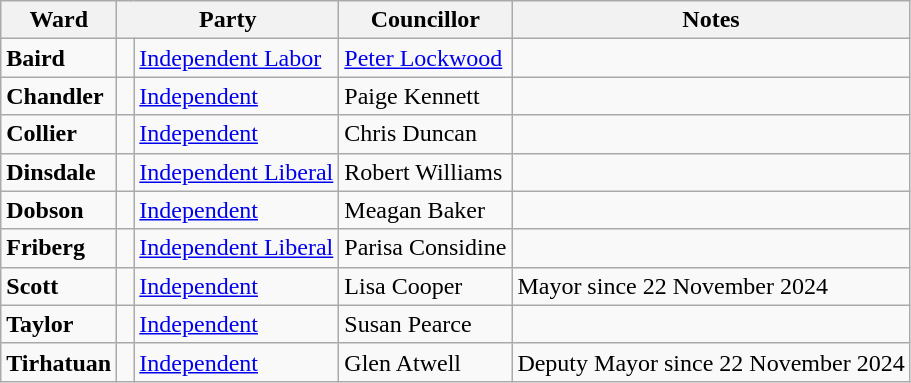<table class="wikitable">
<tr>
<th>Ward</th>
<th colspan="2">Party</th>
<th>Councillor</th>
<th>Notes</th>
</tr>
<tr>
<td><strong>Baird</strong></td>
<td> </td>
<td><a href='#'>Independent Labor</a></td>
<td><a href='#'>Peter Lockwood</a></td>
<td></td>
</tr>
<tr>
<td><strong>Chandler</strong></td>
<td> </td>
<td><a href='#'>Independent</a></td>
<td>Paige Kennett</td>
<td></td>
</tr>
<tr>
<td><strong>Collier</strong></td>
<td> </td>
<td><a href='#'>Independent</a></td>
<td>Chris Duncan</td>
<td></td>
</tr>
<tr>
<td><strong>Dinsdale</strong></td>
<td> </td>
<td><a href='#'>Independent Liberal</a></td>
<td>Robert Williams</td>
<td></td>
</tr>
<tr>
<td><strong>Dobson</strong></td>
<td> </td>
<td><a href='#'>Independent</a></td>
<td>Meagan Baker</td>
<td></td>
</tr>
<tr>
<td><strong>Friberg</strong></td>
<td> </td>
<td><a href='#'>Independent Liberal</a></td>
<td>Parisa Considine</td>
<td></td>
</tr>
<tr>
<td><strong>Scott</strong></td>
<td> </td>
<td><a href='#'>Independent</a></td>
<td>Lisa Cooper</td>
<td>Mayor since 22 November 2024</td>
</tr>
<tr>
<td><strong>Taylor</strong></td>
<td> </td>
<td><a href='#'>Independent</a></td>
<td>Susan Pearce</td>
<td></td>
</tr>
<tr>
<td><strong>Tirhatuan</strong></td>
<td> </td>
<td><a href='#'>Independent</a></td>
<td>Glen Atwell</td>
<td>Deputy Mayor since 22 November 2024</td>
</tr>
</table>
